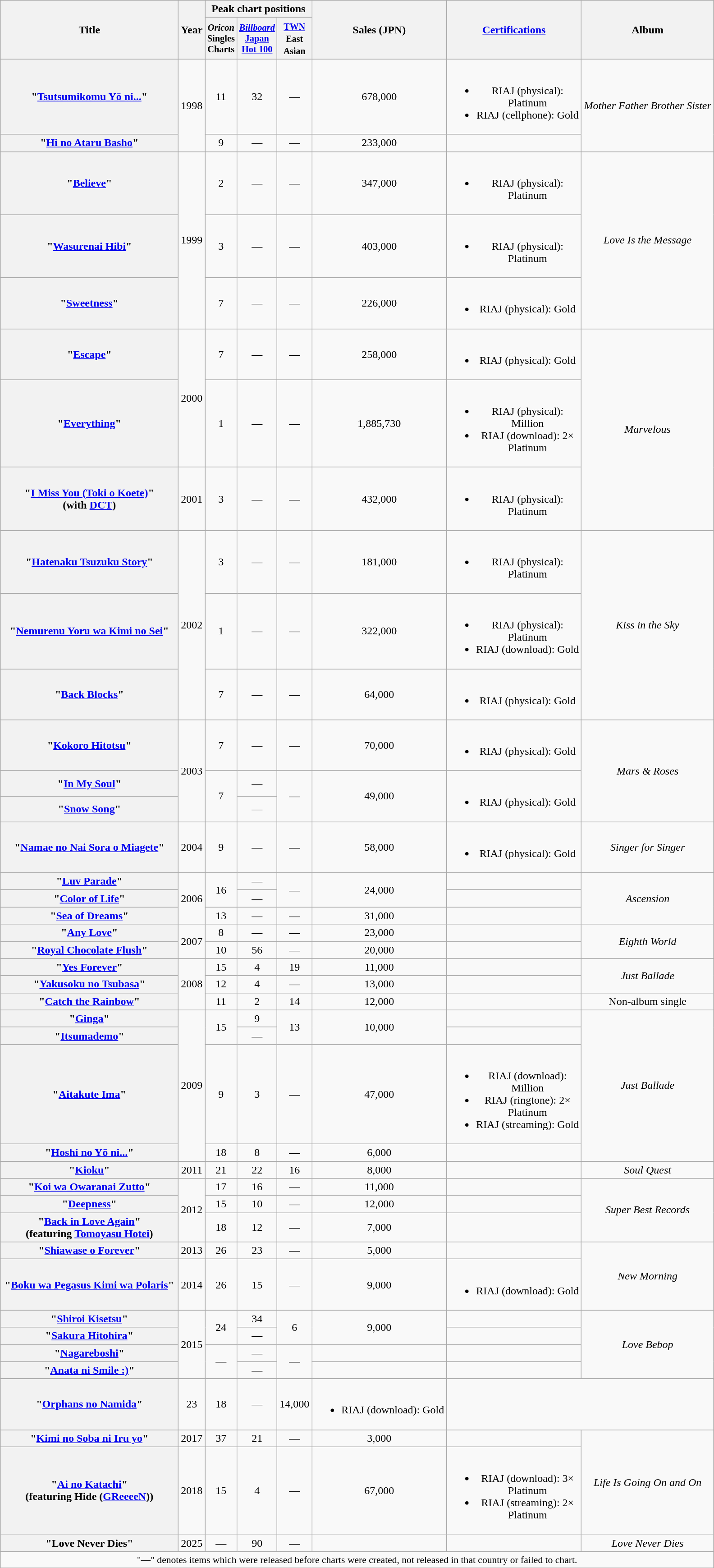<table class="wikitable plainrowheaders" style="text-align:center;">
<tr>
<th scope="col" rowspan="2" style="width:16em;">Title</th>
<th scope="col" rowspan="2">Year</th>
<th scope="col" colspan="3">Peak chart positions</th>
<th scope="col" rowspan="2">Sales (JPN)</th>
<th scope="col" rowspan="2" style="width:12em;"><a href='#'>Certifications</a></th>
<th scope="col" rowspan="2">Album</th>
</tr>
<tr>
<th style="width:3em;font-size:85%"><em>Oricon</em> Singles Charts<br></th>
<th style="width:3em;font-size:85%"><em><a href='#'>Billboard</a></em> <a href='#'>Japan Hot 100</a><br></th>
<th style="width:2.5em;"><small><a href='#'>TWN</a> East Asian</small><br></th>
</tr>
<tr>
<th scope="row">"<a href='#'>Tsutsumikomu Yō ni...</a>"</th>
<td rowspan="2">1998</td>
<td>11</td>
<td>32</td>
<td>—</td>
<td>678,000</td>
<td><br><ul><li>RIAJ <span>(physical)</span>: Platinum</li><li>RIAJ <span>(cellphone)</span>: Gold</li></ul></td>
<td rowspan="2"><em>Mother Father Brother Sister</em></td>
</tr>
<tr>
<th scope="row">"<a href='#'>Hi no Ataru Basho</a>"</th>
<td>9</td>
<td>—</td>
<td>—</td>
<td>233,000</td>
<td></td>
</tr>
<tr>
<th scope="row">"<a href='#'>Believe</a>"</th>
<td rowspan="3">1999</td>
<td>2</td>
<td>—</td>
<td>—</td>
<td>347,000</td>
<td><br><ul><li>RIAJ <span>(physical)</span>: Platinum</li></ul></td>
<td rowspan="3"><em>Love Is the Message</em></td>
</tr>
<tr>
<th scope="row">"<a href='#'>Wasurenai Hibi</a>"</th>
<td>3</td>
<td>—</td>
<td>—</td>
<td>403,000</td>
<td><br><ul><li>RIAJ <span>(physical)</span>: Platinum</li></ul></td>
</tr>
<tr>
<th scope="row">"<a href='#'>Sweetness</a>"</th>
<td>7</td>
<td>—</td>
<td>—</td>
<td>226,000</td>
<td><br><ul><li>RIAJ <span>(physical)</span>: Gold</li></ul></td>
</tr>
<tr>
<th scope="row">"<a href='#'>Escape</a>"</th>
<td rowspan="2">2000</td>
<td>7</td>
<td>—</td>
<td>—</td>
<td>258,000</td>
<td><br><ul><li>RIAJ <span>(physical)</span>: Gold</li></ul></td>
<td rowspan="3"><em>Marvelous</em></td>
</tr>
<tr>
<th scope="row">"<a href='#'>Everything</a>"</th>
<td>1</td>
<td>—</td>
<td>—</td>
<td>1,885,730</td>
<td><br><ul><li>RIAJ <span>(physical)</span>: Million</li><li>RIAJ <span>(download)</span>: 2× Platinum</li></ul></td>
</tr>
<tr>
<th scope="row">"<a href='#'>I Miss You (Toki o Koete)</a>"<br><span>(with <a href='#'>DCT</a>)</span></th>
<td rowspan="1">2001</td>
<td>3</td>
<td>—</td>
<td>—</td>
<td>432,000</td>
<td><br><ul><li>RIAJ <span>(physical)</span>: Platinum</li></ul></td>
</tr>
<tr>
<th scope="row">"<a href='#'>Hatenaku Tsuzuku Story</a>"</th>
<td rowspan="3">2002</td>
<td>3</td>
<td>—</td>
<td>—</td>
<td>181,000</td>
<td><br><ul><li>RIAJ <span>(physical)</span>: Platinum</li></ul></td>
<td rowspan="3"><em>Kiss in the Sky</em></td>
</tr>
<tr>
<th scope="row">"<a href='#'>Nemurenu Yoru wa Kimi no Sei</a>"</th>
<td>1</td>
<td>—</td>
<td>—</td>
<td>322,000</td>
<td><br><ul><li>RIAJ <span>(physical)</span>: Platinum</li><li>RIAJ <span>(download)</span>: Gold</li></ul></td>
</tr>
<tr>
<th scope="row">"<a href='#'>Back Blocks</a>"</th>
<td>7</td>
<td>—</td>
<td>—</td>
<td>64,000</td>
<td><br><ul><li>RIAJ <span>(physical)</span>: Gold</li></ul></td>
</tr>
<tr>
<th scope="row">"<a href='#'>Kokoro Hitotsu</a>"</th>
<td rowspan="3">2003</td>
<td>7</td>
<td>—</td>
<td>—</td>
<td>70,000</td>
<td><br><ul><li>RIAJ <span>(physical)</span>: Gold</li></ul></td>
<td rowspan="3"><em>Mars & Roses</em></td>
</tr>
<tr>
<th scope="row">"<a href='#'>In My Soul</a>"</th>
<td rowspan="2">7</td>
<td>—</td>
<td rowspan="2">—</td>
<td rowspan="2">49,000</td>
<td rowspan="2"><br><ul><li>RIAJ <span>(physical)</span>: Gold</li></ul></td>
</tr>
<tr>
<th scope="row">"<a href='#'>Snow Song</a>"</th>
<td>—</td>
</tr>
<tr>
<th scope="row">"<a href='#'>Namae no Nai Sora o Miagete</a>"</th>
<td rowspan="1">2004</td>
<td>9</td>
<td>—</td>
<td>—</td>
<td>58,000</td>
<td><br><ul><li>RIAJ <span>(physical)</span>: Gold</li></ul></td>
<td rowspan="1"><em>Singer for Singer</em></td>
</tr>
<tr>
<th scope="row">"<a href='#'>Luv Parade</a>"</th>
<td rowspan="3">2006</td>
<td rowspan="2">16</td>
<td>—</td>
<td rowspan="2">—</td>
<td rowspan="2">24,000</td>
<td></td>
<td rowspan="3"><em>Ascension</em></td>
</tr>
<tr>
<th scope="row">"<a href='#'>Color of Life</a>"</th>
<td>—</td>
<td></td>
</tr>
<tr>
<th scope="row">"<a href='#'>Sea of Dreams</a>"</th>
<td>13</td>
<td>—</td>
<td>—</td>
<td>31,000</td>
<td></td>
</tr>
<tr>
<th scope="row">"<a href='#'>Any Love</a>"</th>
<td rowspan="2">2007</td>
<td>8</td>
<td>—</td>
<td>—</td>
<td>23,000</td>
<td></td>
<td rowspan="2"><em>Eighth World</em></td>
</tr>
<tr>
<th scope="row">"<a href='#'>Royal Chocolate Flush</a>"</th>
<td>10</td>
<td>56</td>
<td>—</td>
<td>20,000</td>
<td></td>
</tr>
<tr>
<th scope="row">"<a href='#'>Yes Forever</a>"</th>
<td rowspan="3">2008</td>
<td>15</td>
<td>4</td>
<td>19</td>
<td>11,000</td>
<td></td>
<td rowspan="2"><em>Just Ballade</em></td>
</tr>
<tr>
<th scope="row">"<a href='#'>Yakusoku no Tsubasa</a>"</th>
<td>12</td>
<td>4</td>
<td>—</td>
<td>13,000</td>
<td></td>
</tr>
<tr>
<th scope="row">"<a href='#'>Catch the Rainbow</a>"</th>
<td>11</td>
<td>2</td>
<td>14</td>
<td>12,000</td>
<td></td>
<td rowspan="1">Non-album single</td>
</tr>
<tr>
<th scope="row">"<a href='#'>Ginga</a>"</th>
<td rowspan="4">2009</td>
<td rowspan="2">15</td>
<td>9</td>
<td rowspan="2">13</td>
<td rowspan="2">10,000</td>
<td></td>
<td rowspan="4"><em>Just Ballade</em></td>
</tr>
<tr>
<th scope="row">"<a href='#'>Itsumademo</a>"</th>
<td>—</td>
<td></td>
</tr>
<tr>
<th scope="row">"<a href='#'>Aitakute Ima</a>"</th>
<td>9</td>
<td>3</td>
<td>—</td>
<td>47,000</td>
<td><br><ul><li>RIAJ <span>(download)</span>: Million</li><li>RIAJ <span>(ringtone)</span>: 2× Platinum</li><li>RIAJ <span>(streaming)</span>: Gold</li></ul></td>
</tr>
<tr>
<th scope="row">"<a href='#'>Hoshi no Yō ni...</a>"</th>
<td>18</td>
<td>8</td>
<td>—</td>
<td>6,000</td>
<td></td>
</tr>
<tr>
<th scope="row">"<a href='#'>Kioku</a>"</th>
<td rowspan="1">2011</td>
<td>21</td>
<td>22</td>
<td>16</td>
<td>8,000</td>
<td></td>
<td rowspan="1"><em>Soul Quest</em></td>
</tr>
<tr>
<th scope="row">"<a href='#'>Koi wa Owaranai Zutto</a>"</th>
<td rowspan="3">2012</td>
<td>17</td>
<td>16</td>
<td>—</td>
<td>11,000</td>
<td></td>
<td rowspan="3"><em>Super Best Records</em></td>
</tr>
<tr>
<th scope="row">"<a href='#'>Deepness</a>"</th>
<td>15</td>
<td>10</td>
<td>—</td>
<td>12,000</td>
<td></td>
</tr>
<tr>
<th scope="row">"<a href='#'>Back in Love Again</a>"<br><span>(featuring <a href='#'>Tomoyasu Hotei</a>)</span></th>
<td>18</td>
<td>12</td>
<td>—</td>
<td>7,000</td>
<td></td>
</tr>
<tr>
<th scope="row">"<a href='#'>Shiawase o Forever</a>"</th>
<td rowspan="1">2013</td>
<td>26</td>
<td>23</td>
<td>—</td>
<td>5,000</td>
<td></td>
<td rowspan="2"><em>New Morning</em></td>
</tr>
<tr>
<th scope="row">"<a href='#'>Boku wa Pegasus Kimi wa Polaris</a>"</th>
<td rowspan="1">2014</td>
<td>26</td>
<td>15</td>
<td>—</td>
<td>9,000</td>
<td><br><ul><li>RIAJ <span>(download)</span>: Gold</li></ul></td>
</tr>
<tr>
<th scope="row">"<a href='#'>Shiroi Kisetsu</a>"</th>
<td rowspan="5">2015</td>
<td rowspan="2">24</td>
<td>34</td>
<td rowspan="2">6</td>
<td rowspan="2">9,000</td>
<td></td>
<td rowspan="5"><em>Love Bebop</em></td>
</tr>
<tr>
<th scope="row">"<a href='#'>Sakura Hitohira</a>"</th>
<td>—</td>
<td></td>
</tr>
<tr>
<th scope="row">"<a href='#'>Nagareboshi</a>"</th>
<td rowspan="2">—</td>
<td>—</td>
<td rowspan="2">—</td>
<td></td>
<td></td>
</tr>
<tr>
<th scope="row">"<a href='#'>Anata ni Smile :)</a>"</th>
<td>—</td>
<td></td>
<td></td>
</tr>
<tr>
</tr>
<tr>
<th scope="row">"<a href='#'>Orphans no Namida</a>"</th>
<td>23</td>
<td>18</td>
<td>—</td>
<td>14,000</td>
<td><br><ul><li>RIAJ <span>(download)</span>: Gold</li></ul></td>
</tr>
<tr>
<th scope="row">"<a href='#'>Kimi no Soba ni Iru yo</a>"</th>
<td>2017</td>
<td>37</td>
<td>21</td>
<td>—</td>
<td>3,000</td>
<td></td>
<td rowspan="2"><em>Life Is Going On and On</em></td>
</tr>
<tr>
<th scope="row">"<a href='#'>Ai no Katachi</a>"<br><span>(featuring Hide (<a href='#'>GReeeeN</a>))</span></th>
<td>2018</td>
<td>15</td>
<td>4</td>
<td>—</td>
<td>67,000</td>
<td><br><ul><li>RIAJ <span>(download)</span>: 3× Platinum</li><li>RIAJ <span>(streaming)</span>: 2× Platinum</li></ul></td>
</tr>
<tr>
<th scope="row">"Love Never Dies"</th>
<td>2025</td>
<td>—</td>
<td>90</td>
<td>—</td>
<td></td>
<td></td>
<td><em>Love Never Dies</em></td>
</tr>
<tr>
<td colspan="24" align="center" style="font-size:90%;">"—" denotes items which were released before charts were created, not released in that country or failed to chart.</td>
</tr>
</table>
